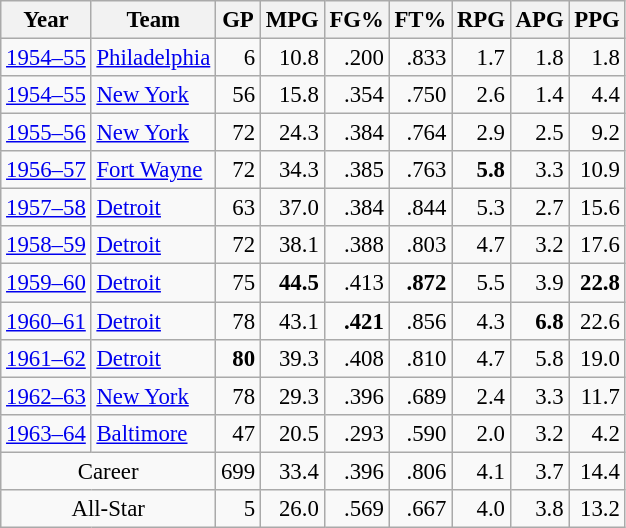<table class="wikitable sortable" style="font-size:95%; text-align:right;">
<tr>
<th>Year</th>
<th>Team</th>
<th>GP</th>
<th>MPG</th>
<th>FG%</th>
<th>FT%</th>
<th>RPG</th>
<th>APG</th>
<th>PPG</th>
</tr>
<tr>
<td style="text-align:left;"><a href='#'>1954–55</a></td>
<td style="text-align:left;"><a href='#'>Philadelphia</a></td>
<td>6</td>
<td>10.8</td>
<td>.200</td>
<td>.833</td>
<td>1.7</td>
<td>1.8</td>
<td>1.8</td>
</tr>
<tr>
<td style="text-align:left;"><a href='#'>1954–55</a></td>
<td style="text-align:left;"><a href='#'>New York</a></td>
<td>56</td>
<td>15.8</td>
<td>.354</td>
<td>.750</td>
<td>2.6</td>
<td>1.4</td>
<td>4.4</td>
</tr>
<tr>
<td style="text-align:left;"><a href='#'>1955–56</a></td>
<td style="text-align:left;"><a href='#'>New York</a></td>
<td>72</td>
<td>24.3</td>
<td>.384</td>
<td>.764</td>
<td>2.9</td>
<td>2.5</td>
<td>9.2</td>
</tr>
<tr>
<td style="text-align:left;"><a href='#'>1956–57</a></td>
<td style="text-align:left;"><a href='#'>Fort Wayne</a></td>
<td>72</td>
<td>34.3</td>
<td>.385</td>
<td>.763</td>
<td><strong>5.8</strong></td>
<td>3.3</td>
<td>10.9</td>
</tr>
<tr>
<td style="text-align:left;"><a href='#'>1957–58</a></td>
<td style="text-align:left;"><a href='#'>Detroit</a></td>
<td>63</td>
<td>37.0</td>
<td>.384</td>
<td>.844</td>
<td>5.3</td>
<td>2.7</td>
<td>15.6</td>
</tr>
<tr>
<td style="text-align:left;"><a href='#'>1958–59</a></td>
<td style="text-align:left;"><a href='#'>Detroit</a></td>
<td>72</td>
<td>38.1</td>
<td>.388</td>
<td>.803</td>
<td>4.7</td>
<td>3.2</td>
<td>17.6</td>
</tr>
<tr>
<td style="text-align:left;"><a href='#'>1959–60</a></td>
<td style="text-align:left;"><a href='#'>Detroit</a></td>
<td>75</td>
<td><strong>44.5</strong></td>
<td>.413</td>
<td><strong>.872</strong></td>
<td>5.5</td>
<td>3.9</td>
<td><strong>22.8</strong></td>
</tr>
<tr>
<td style="text-align:left;"><a href='#'>1960–61</a></td>
<td style="text-align:left;"><a href='#'>Detroit</a></td>
<td>78</td>
<td>43.1</td>
<td><strong>.421</strong></td>
<td>.856</td>
<td>4.3</td>
<td><strong>6.8</strong></td>
<td>22.6</td>
</tr>
<tr>
<td style="text-align:left;"><a href='#'>1961–62</a></td>
<td style="text-align:left;"><a href='#'>Detroit</a></td>
<td><strong>80</strong></td>
<td>39.3</td>
<td>.408</td>
<td>.810</td>
<td>4.7</td>
<td>5.8</td>
<td>19.0</td>
</tr>
<tr>
<td style="text-align:left;"><a href='#'>1962–63</a></td>
<td style="text-align:left;"><a href='#'>New York</a></td>
<td>78</td>
<td>29.3</td>
<td>.396</td>
<td>.689</td>
<td>2.4</td>
<td>3.3</td>
<td>11.7</td>
</tr>
<tr>
<td style="text-align:left;"><a href='#'>1963–64</a></td>
<td style="text-align:left;"><a href='#'>Baltimore</a></td>
<td>47</td>
<td>20.5</td>
<td>.293</td>
<td>.590</td>
<td>2.0</td>
<td>3.2</td>
<td>4.2</td>
</tr>
<tr class="sortbottom">
<td colspan="2" style="text-align:center;">Career</td>
<td>699</td>
<td>33.4</td>
<td>.396</td>
<td>.806</td>
<td>4.1</td>
<td>3.7</td>
<td>14.4</td>
</tr>
<tr class="sortbottom">
<td colspan="2" style="text-align:center;">All-Star</td>
<td>5</td>
<td>26.0</td>
<td>.569</td>
<td>.667</td>
<td>4.0</td>
<td>3.8</td>
<td>13.2</td>
</tr>
</table>
